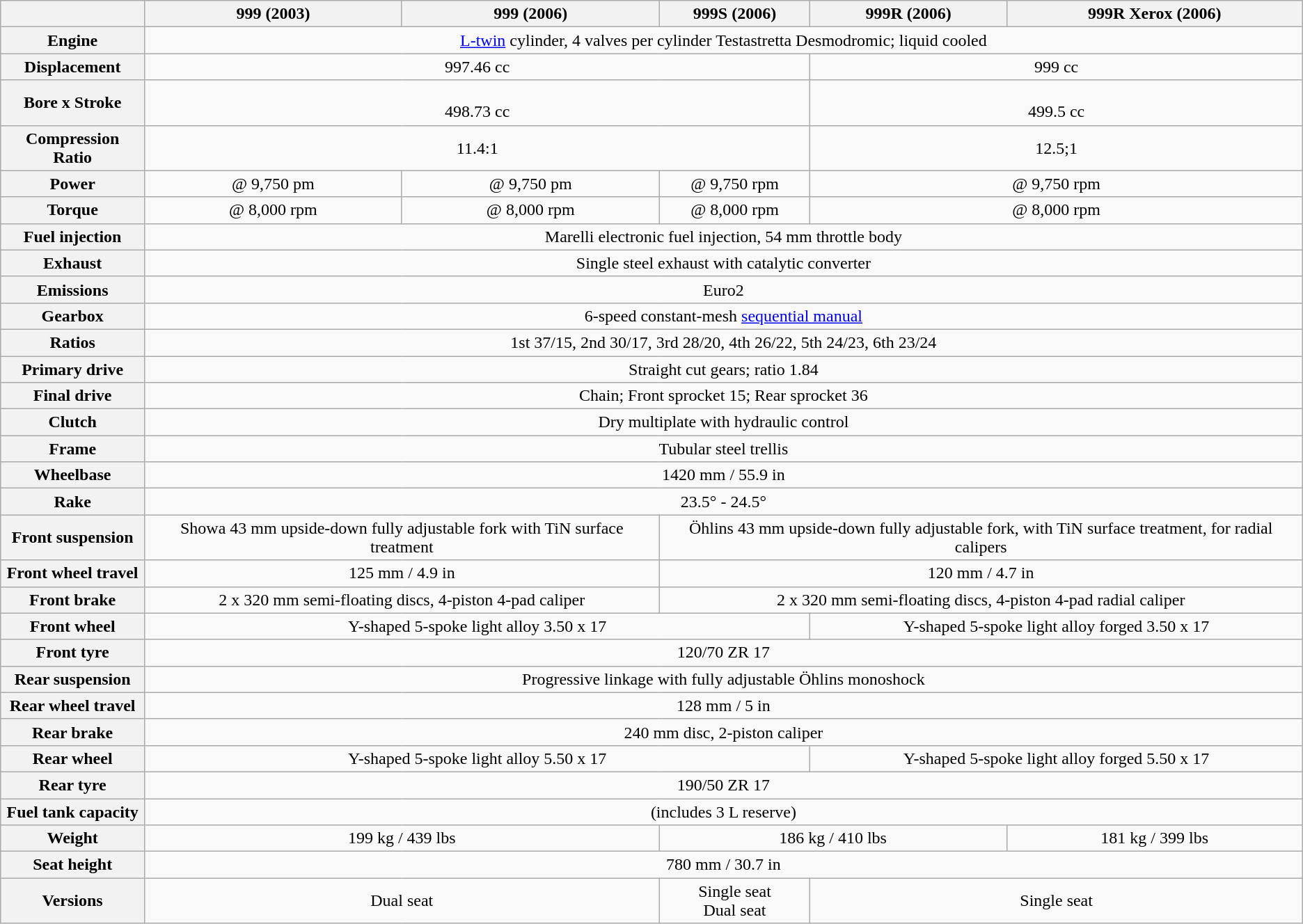<table class="wikitable" style="text-align: center;">
<tr>
<th></th>
<th>999  (2003)</th>
<th>999  (2006)</th>
<th>999S (2006)</th>
<th>999R (2006)</th>
<th>999R Xerox (2006)</th>
</tr>
<tr>
<th>Engine</th>
<td colspan=5><a href='#'>L-twin</a> cylinder, 4 valves per cylinder Testastretta Desmodromic; liquid cooled</td>
</tr>
<tr>
<th>Displacement</th>
<td colspan=3>997.46 cc</td>
<td colspan=2>999 cc</td>
</tr>
<tr>
<th>Bore x Stroke</th>
<td colspan=3> <br> 498.73 cc</td>
<td colspan=2> <br> 499.5 cc</td>
</tr>
<tr>
<th>Compression Ratio</th>
<td colspan=3>11.4:1</td>
<td colspan=2>12.5;1</td>
</tr>
<tr>
<th>Power</th>
<td> @ 9,750 pm</td>
<td> @ 9,750 pm</td>
<td> @ 9,750 rpm</td>
<td colspan=2> @ 9,750 rpm</td>
</tr>
<tr>
<th>Torque</th>
<td> @ 8,000 rpm</td>
<td> @ 8,000 rpm</td>
<td> @ 8,000 rpm</td>
<td colspan=2> @ 8,000 rpm</td>
</tr>
<tr>
<th>Fuel injection</th>
<td colspan=5>Marelli electronic fuel injection, 54 mm throttle body</td>
</tr>
<tr>
<th>Exhaust</th>
<td colspan=5>Single steel exhaust with catalytic converter</td>
</tr>
<tr>
<th>Emissions</th>
<td colspan=5>Euro2</td>
</tr>
<tr>
<th>Gearbox</th>
<td colspan=5>6-speed constant-mesh <a href='#'>sequential manual</a></td>
</tr>
<tr>
<th>Ratios</th>
<td colspan=5>1st 37/15, 2nd 30/17, 3rd 28/20, 4th 26/22, 5th 24/23, 6th 23/24</td>
</tr>
<tr>
<th>Primary drive</th>
<td colspan=5>Straight cut gears; ratio 1.84</td>
</tr>
<tr>
<th>Final drive</th>
<td colspan=5>Chain; Front sprocket 15; Rear sprocket 36</td>
</tr>
<tr>
<th>Clutch</th>
<td colspan=5>Dry multiplate with hydraulic control</td>
</tr>
<tr>
<th>Frame</th>
<td colspan=5>Tubular steel trellis</td>
</tr>
<tr>
<th>Wheelbase</th>
<td colspan=5>1420 mm / 55.9 in</td>
</tr>
<tr>
<th>Rake</th>
<td colspan=5>23.5° - 24.5°</td>
</tr>
<tr>
<th>Front suspension</th>
<td colspan=2>Showa 43 mm upside-down fully adjustable fork with TiN surface treatment</td>
<td colspan=3>Öhlins 43 mm upside-down fully adjustable fork, with TiN surface treatment, for radial calipers</td>
</tr>
<tr>
<th>Front wheel travel</th>
<td colspan=2>125 mm / 4.9 in</td>
<td colspan=3>120 mm / 4.7 in</td>
</tr>
<tr>
<th>Front brake</th>
<td colspan=2>2 x 320 mm semi-floating discs, 4-piston 4-pad caliper</td>
<td colspan=3>2 x 320 mm semi-floating discs, 4-piston 4-pad radial caliper</td>
</tr>
<tr>
<th>Front wheel</th>
<td colspan=3>Y-shaped 5-spoke light alloy 3.50 x 17</td>
<td colspan=2>Y-shaped 5-spoke light alloy forged 3.50 x 17</td>
</tr>
<tr>
<th>Front tyre</th>
<td colspan=5>120/70 ZR 17</td>
</tr>
<tr>
<th>Rear suspension</th>
<td colspan=5>Progressive linkage with fully adjustable Öhlins monoshock</td>
</tr>
<tr>
<th>Rear wheel travel</th>
<td colspan=5>128 mm / 5 in</td>
</tr>
<tr>
<th>Rear brake</th>
<td colspan=5>240 mm disc, 2-piston caliper</td>
</tr>
<tr>
<th>Rear wheel</th>
<td colspan=3>Y-shaped 5-spoke light alloy 5.50 x 17</td>
<td colspan=2>Y-shaped 5-spoke light alloy forged 5.50 x 17</td>
</tr>
<tr>
<th>Rear tyre</th>
<td colspan=5>190/50 ZR 17</td>
</tr>
<tr>
<th>Fuel tank capacity</th>
<td colspan=5> (includes 3 L reserve)</td>
</tr>
<tr>
<th>Weight</th>
<td colspan=2>199 kg / 439 lbs</td>
<td colspan=2>186 kg / 410 lbs</td>
<td colspan=2>181 kg / 399 lbs</td>
</tr>
<tr>
<th>Seat height</th>
<td colspan=5>780 mm / 30.7 in</td>
</tr>
<tr>
<th>Versions</th>
<td colspan=2>Dual seat</td>
<td>Single seat<br>Dual seat</td>
<td colspan=2>Single seat</td>
</tr>
</table>
